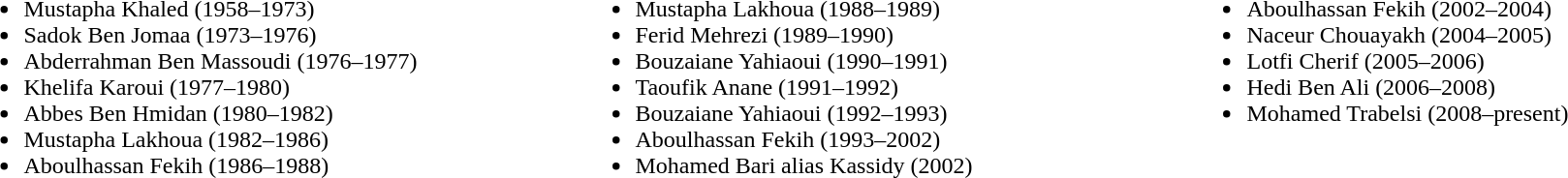<table width="100%">
<tr>
<td valign="top" width="33%"><br><ul><li>Mustapha Khaled (1958–1973)</li><li>Sadok Ben Jomaa (1973–1976)</li><li>Abderrahman Ben Massoudi (1976–1977)</li><li>Khelifa Karoui (1977–1980)</li><li>Abbes Ben Hmidan (1980–1982)</li><li>Mustapha Lakhoua (1982–1986)</li><li>Aboulhassan Fekih (1986–1988)</li></ul></td>
<td valign="top" width="33%"><br><ul><li>Mustapha Lakhoua (1988–1989)</li><li>Ferid Mehrezi (1989–1990)</li><li>Bouzaiane Yahiaoui (1990–1991)</li><li>Taoufik Anane (1991–1992)</li><li>Bouzaiane Yahiaoui (1992–1993)</li><li>Aboulhassan Fekih (1993–2002)</li><li>Mohamed Bari alias Kassidy (2002)</li></ul></td>
<td valign="top" width="33%"><br><ul><li>Aboulhassan Fekih (2002–2004)</li><li>Naceur Chouayakh (2004–2005)</li><li>Lotfi Cherif (2005–2006)</li><li>Hedi Ben Ali (2006–2008)</li><li>Mohamed Trabelsi (2008–present)</li></ul></td>
</tr>
</table>
